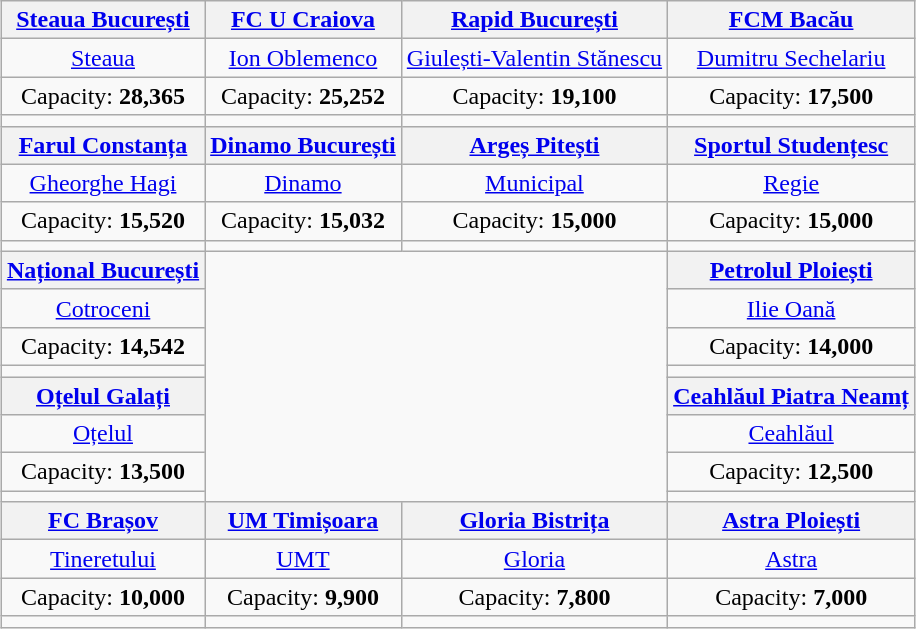<table class="wikitable" style="text-align:center; margin:0.5em auto;">
<tr>
<th><a href='#'>Steaua București</a></th>
<th><a href='#'>FC U Craiova</a></th>
<th><a href='#'>Rapid București</a></th>
<th><a href='#'>FCM Bacău</a></th>
</tr>
<tr>
<td><a href='#'>Steaua</a></td>
<td><a href='#'>Ion Oblemenco</a></td>
<td><a href='#'>Giulești-Valentin Stănescu</a></td>
<td><a href='#'>Dumitru Sechelariu</a></td>
</tr>
<tr>
<td>Capacity: <strong>28,365</strong></td>
<td>Capacity: <strong>25,252</strong></td>
<td>Capacity: <strong>19,100</strong></td>
<td>Capacity: <strong>17,500</strong></td>
</tr>
<tr>
<td></td>
<td></td>
<td></td>
<td></td>
</tr>
<tr>
<th><a href='#'>Farul Constanța</a></th>
<th><a href='#'>Dinamo București</a></th>
<th><a href='#'>Argeș Pitești</a></th>
<th><a href='#'>Sportul Studențesc</a></th>
</tr>
<tr>
<td><a href='#'>Gheorghe Hagi</a></td>
<td><a href='#'>Dinamo</a></td>
<td><a href='#'>Municipal</a></td>
<td><a href='#'>Regie</a></td>
</tr>
<tr>
<td>Capacity: <strong>15,520</strong></td>
<td>Capacity: <strong>15,032</strong></td>
<td>Capacity: <strong>15,000</strong></td>
<td>Capacity: <strong>15,000</strong></td>
</tr>
<tr>
<td></td>
<td></td>
<td></td>
<td></td>
</tr>
<tr>
<th><a href='#'>Național București</a></th>
<td colspan="2" rowspan="8"><br>
</td>
<th><a href='#'>Petrolul Ploiești</a></th>
</tr>
<tr>
<td><a href='#'>Cotroceni</a></td>
<td><a href='#'>Ilie Oană</a></td>
</tr>
<tr>
<td>Capacity: <strong>14,542</strong></td>
<td>Capacity: <strong>14,000</strong></td>
</tr>
<tr>
<td></td>
<td></td>
</tr>
<tr>
<th><a href='#'>Oțelul Galați</a></th>
<th><a href='#'>Ceahlăul Piatra Neamț</a></th>
</tr>
<tr>
<td><a href='#'>Oțelul</a></td>
<td><a href='#'>Ceahlăul</a></td>
</tr>
<tr>
<td>Capacity: <strong>13,500</strong></td>
<td>Capacity: <strong>12,500</strong></td>
</tr>
<tr>
<td></td>
<td></td>
</tr>
<tr>
<th><a href='#'>FC Brașov</a></th>
<th><a href='#'>UM Timișoara</a></th>
<th><a href='#'>Gloria Bistrița</a></th>
<th><a href='#'>Astra Ploiești</a></th>
</tr>
<tr>
<td><a href='#'>Tineretului</a></td>
<td><a href='#'>UMT</a></td>
<td><a href='#'>Gloria</a></td>
<td><a href='#'>Astra</a></td>
</tr>
<tr>
<td>Capacity: <strong>10,000</strong></td>
<td>Capacity: <strong>9,900</strong></td>
<td>Capacity: <strong>7,800</strong></td>
<td>Capacity: <strong>7,000</strong></td>
</tr>
<tr>
<td></td>
<td></td>
<td></td>
<td></td>
</tr>
</table>
